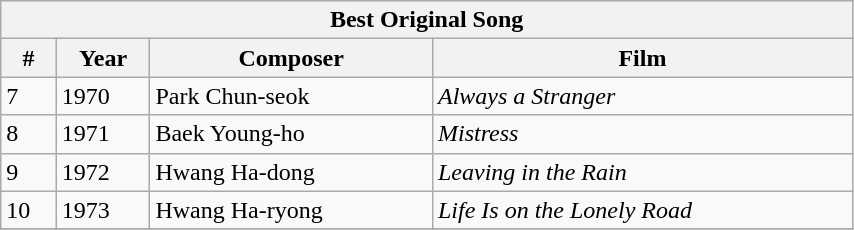<table class="wikitable collapsible collapsed" style="width:45%">
<tr>
<th colspan="4">Best Original Song</th>
</tr>
<tr>
<th>#</th>
<th>Year</th>
<th>Composer</th>
<th>Film</th>
</tr>
<tr>
<td>7</td>
<td>1970</td>
<td>Park Chun-seok</td>
<td><em>Always a Stranger</em></td>
</tr>
<tr>
<td>8</td>
<td>1971</td>
<td>Baek Young-ho</td>
<td><em>Mistress</em></td>
</tr>
<tr>
<td>9</td>
<td>1972</td>
<td>Hwang Ha-dong</td>
<td><em>Leaving in the Rain</em></td>
</tr>
<tr>
<td>10</td>
<td>1973</td>
<td>Hwang Ha-ryong</td>
<td><em>Life Is on the Lonely Road</em></td>
</tr>
<tr>
</tr>
</table>
